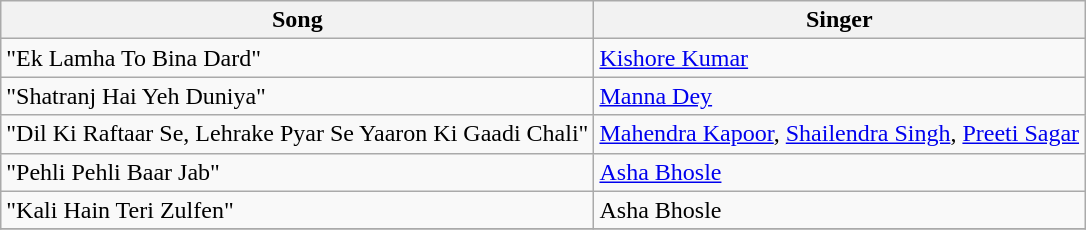<table class="wikitable">
<tr>
<th>Song</th>
<th>Singer</th>
</tr>
<tr>
<td>"Ek Lamha To Bina Dard"</td>
<td><a href='#'>Kishore Kumar</a></td>
</tr>
<tr>
<td>"Shatranj Hai Yeh Duniya"</td>
<td><a href='#'>Manna Dey</a></td>
</tr>
<tr>
<td>"Dil Ki Raftaar Se, Lehrake Pyar Se Yaaron Ki Gaadi Chali"</td>
<td><a href='#'>Mahendra Kapoor</a>, <a href='#'>Shailendra Singh</a>, <a href='#'>Preeti Sagar</a></td>
</tr>
<tr>
<td>"Pehli Pehli Baar Jab"</td>
<td><a href='#'>Asha Bhosle</a></td>
</tr>
<tr>
<td>"Kali Hain Teri Zulfen"</td>
<td>Asha Bhosle</td>
</tr>
<tr>
</tr>
</table>
